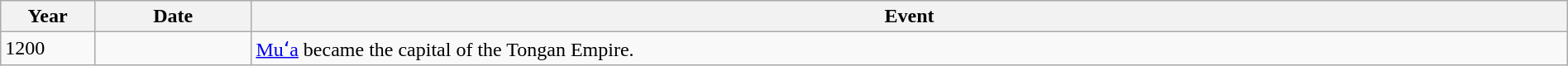<table class="wikitable" width="100%">
<tr>
<th style="width:6%">Year</th>
<th style="width:10%">Date</th>
<th>Event</th>
</tr>
<tr>
<td>1200</td>
<td></td>
<td><a href='#'>Muʻa</a> became the capital of the Tongan Empire.</td>
</tr>
</table>
